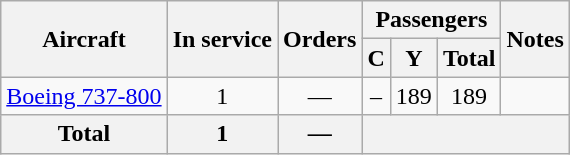<table class="wikitable" style="border-collapse:collapse;text-align:center">
<tr>
<th rowspan="2">Aircraft</th>
<th rowspan="2">In service</th>
<th rowspan="2">Orders</th>
<th colspan="3">Passengers</th>
<th rowspan="2">Notes</th>
</tr>
<tr>
<th><abbr>C</abbr></th>
<th><abbr>Y</abbr></th>
<th>Total</th>
</tr>
<tr>
<td><a href='#'>Boeing 737-800</a></td>
<td>1</td>
<td>—</td>
<td>–</td>
<td>189</td>
<td>189</td>
<td></td>
</tr>
<tr>
<th>Total</th>
<th>1</th>
<th>—</th>
<th colspan="4"></th>
</tr>
</table>
